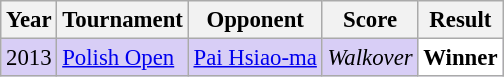<table class="sortable wikitable" style="font-size: 95%;">
<tr>
<th>Year</th>
<th>Tournament</th>
<th>Opponent</th>
<th>Score</th>
<th>Result</th>
</tr>
<tr style="background:#D8CEF6">
<td align="center">2013</td>
<td align="left"><a href='#'>Polish Open</a></td>
<td align="left"> <a href='#'>Pai Hsiao-ma</a></td>
<td align="left"><em>Walkover</em></td>
<td style="text-align:left; background:white"> <strong>Winner</strong></td>
</tr>
</table>
